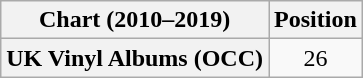<table class="wikitable sortable plainrowheaders" style="text-align:center">
<tr>
<th scope="col">Chart (2010–2019)</th>
<th scope="col">Position</th>
</tr>
<tr>
<th scope="row">UK Vinyl Albums (OCC)</th>
<td>26</td>
</tr>
</table>
